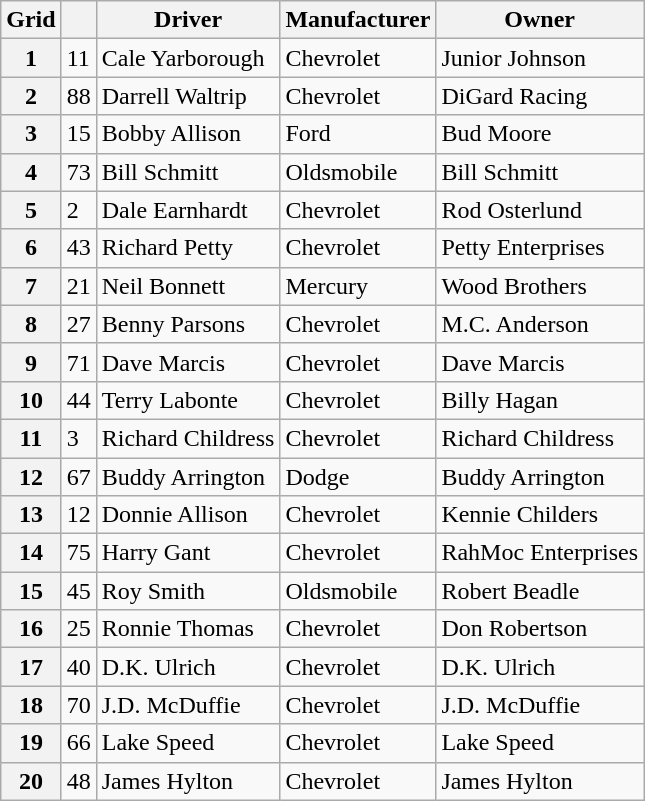<table class="wikitable">
<tr>
<th>Grid</th>
<th></th>
<th>Driver</th>
<th>Manufacturer</th>
<th>Owner</th>
</tr>
<tr>
<th>1</th>
<td>11</td>
<td>Cale Yarborough</td>
<td>Chevrolet</td>
<td>Junior Johnson</td>
</tr>
<tr>
<th>2</th>
<td>88</td>
<td>Darrell Waltrip</td>
<td>Chevrolet</td>
<td>DiGard Racing</td>
</tr>
<tr>
<th>3</th>
<td>15</td>
<td>Bobby Allison</td>
<td>Ford</td>
<td>Bud Moore</td>
</tr>
<tr>
<th>4</th>
<td>73</td>
<td>Bill Schmitt</td>
<td>Oldsmobile</td>
<td>Bill Schmitt</td>
</tr>
<tr>
<th>5</th>
<td>2</td>
<td>Dale Earnhardt</td>
<td>Chevrolet</td>
<td>Rod Osterlund</td>
</tr>
<tr>
<th>6</th>
<td>43</td>
<td>Richard Petty</td>
<td>Chevrolet</td>
<td>Petty Enterprises</td>
</tr>
<tr>
<th>7</th>
<td>21</td>
<td>Neil Bonnett</td>
<td>Mercury</td>
<td>Wood Brothers</td>
</tr>
<tr>
<th>8</th>
<td>27</td>
<td>Benny Parsons</td>
<td>Chevrolet</td>
<td>M.C. Anderson</td>
</tr>
<tr>
<th>9</th>
<td>71</td>
<td>Dave Marcis</td>
<td>Chevrolet</td>
<td>Dave Marcis</td>
</tr>
<tr>
<th>10</th>
<td>44</td>
<td>Terry Labonte</td>
<td>Chevrolet</td>
<td>Billy Hagan</td>
</tr>
<tr>
<th>11</th>
<td>3</td>
<td>Richard Childress</td>
<td>Chevrolet</td>
<td>Richard Childress</td>
</tr>
<tr>
<th>12</th>
<td>67</td>
<td>Buddy Arrington</td>
<td>Dodge</td>
<td>Buddy Arrington</td>
</tr>
<tr>
<th>13</th>
<td>12</td>
<td>Donnie Allison</td>
<td>Chevrolet</td>
<td>Kennie Childers</td>
</tr>
<tr>
<th>14</th>
<td>75</td>
<td>Harry Gant</td>
<td>Chevrolet</td>
<td>RahMoc Enterprises</td>
</tr>
<tr>
<th>15</th>
<td>45</td>
<td>Roy Smith</td>
<td>Oldsmobile</td>
<td>Robert Beadle</td>
</tr>
<tr>
<th>16</th>
<td>25</td>
<td>Ronnie Thomas</td>
<td>Chevrolet</td>
<td>Don Robertson</td>
</tr>
<tr>
<th>17</th>
<td>40</td>
<td>D.K. Ulrich</td>
<td>Chevrolet</td>
<td>D.K. Ulrich</td>
</tr>
<tr>
<th>18</th>
<td>70</td>
<td>J.D. McDuffie</td>
<td>Chevrolet</td>
<td>J.D. McDuffie</td>
</tr>
<tr>
<th>19</th>
<td>66</td>
<td>Lake Speed</td>
<td>Chevrolet</td>
<td>Lake Speed</td>
</tr>
<tr>
<th>20</th>
<td>48</td>
<td>James Hylton</td>
<td>Chevrolet</td>
<td>James Hylton</td>
</tr>
</table>
